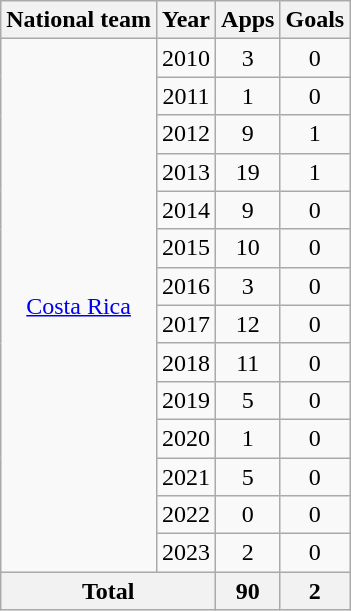<table class="wikitable" style="text-align:center">
<tr>
<th>National team</th>
<th>Year</th>
<th>Apps</th>
<th>Goals</th>
</tr>
<tr>
<td rowspan="14"><a href='#'>Costa Rica</a></td>
<td>2010</td>
<td>3</td>
<td>0</td>
</tr>
<tr>
<td>2011</td>
<td>1</td>
<td>0</td>
</tr>
<tr>
<td>2012</td>
<td>9</td>
<td>1</td>
</tr>
<tr>
<td>2013</td>
<td>19</td>
<td>1</td>
</tr>
<tr>
<td>2014</td>
<td>9</td>
<td>0</td>
</tr>
<tr>
<td>2015</td>
<td>10</td>
<td>0</td>
</tr>
<tr>
<td>2016</td>
<td>3</td>
<td>0</td>
</tr>
<tr>
<td>2017</td>
<td>12</td>
<td>0</td>
</tr>
<tr>
<td>2018</td>
<td>11</td>
<td>0</td>
</tr>
<tr>
<td>2019</td>
<td>5</td>
<td>0</td>
</tr>
<tr>
<td>2020</td>
<td>1</td>
<td>0</td>
</tr>
<tr>
<td>2021</td>
<td>5</td>
<td>0</td>
</tr>
<tr>
<td>2022</td>
<td>0</td>
<td>0</td>
</tr>
<tr>
<td>2023</td>
<td>2</td>
<td>0</td>
</tr>
<tr>
<th colspan="2">Total</th>
<th>90</th>
<th>2</th>
</tr>
</table>
